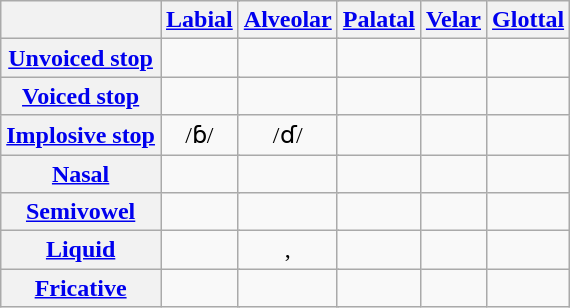<table class="wikitable" align="center">
<tr>
<th></th>
<th colspan="2"><a href='#'>Labial</a></th>
<th colspan="2"><a href='#'>Alveolar</a></th>
<th colspan="2"><a href='#'>Palatal</a></th>
<th colspan="2"><a href='#'>Velar</a></th>
<th colspan="2"><a href='#'>Glottal</a></th>
</tr>
<tr align="center">
<th><a href='#'>Unvoiced stop</a></th>
<td colspan="2"></td>
<td colspan="2"></td>
<td colspan="2"></td>
<td colspan="2"></td>
<td colspan="2"></td>
</tr>
<tr align="center">
<th><a href='#'>Voiced stop</a></th>
<td colspan="2"></td>
<td colspan="2"></td>
<td colspan="2"></td>
<td colspan="2"></td>
<td colspan="2"></td>
</tr>
<tr align="center">
<th><a href='#'>Implosive stop</a></th>
<td colspan="2">/ɓ/</td>
<td colspan="2">/ɗ/</td>
<td colspan="2"></td>
<td colspan="2"></td>
<td colspan="2"></td>
</tr>
<tr align="center">
<th><a href='#'>Nasal</a></th>
<td colspan="2"></td>
<td colspan="2"></td>
<td colspan="2"></td>
<td colspan="2"></td>
<td colspan="2"></td>
</tr>
<tr align="center">
<th><a href='#'>Semivowel</a></th>
<td colspan="2"></td>
<td colspan="2"></td>
<td colspan="2"></td>
<td colspan="2"></td>
<td colspan="2"></td>
</tr>
<tr align="center">
<th><a href='#'>Liquid</a></th>
<td colspan="2"></td>
<td colspan="2">, </td>
<td colspan="2"></td>
<td colspan="2"></td>
<td colspan="2"></td>
</tr>
<tr align="center">
<th><a href='#'>Fricative</a></th>
<td colspan="2"></td>
<td colspan="2"></td>
<td colspan="2"></td>
<td colspan="2"></td>
<td colspan="2"></td>
</tr>
</table>
